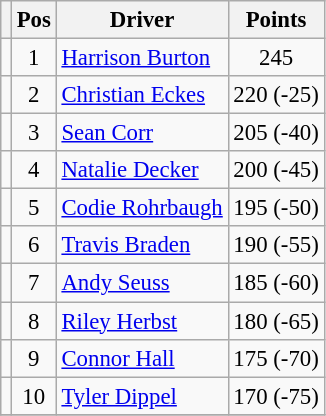<table class="wikitable" style="font-size: 95%;">
<tr>
<th></th>
<th>Pos</th>
<th>Driver</th>
<th>Points</th>
</tr>
<tr>
<td align="left"></td>
<td style="text-align:center;">1</td>
<td><a href='#'>Harrison Burton</a></td>
<td style="text-align:center;">245</td>
</tr>
<tr>
<td align="left"></td>
<td style="text-align:center;">2</td>
<td><a href='#'>Christian Eckes</a></td>
<td style="text-align:center;">220 (-25)</td>
</tr>
<tr>
<td align="left"></td>
<td style="text-align:center;">3</td>
<td><a href='#'>Sean Corr</a></td>
<td style="text-align:center;">205 (-40)</td>
</tr>
<tr>
<td align="left"></td>
<td style="text-align:center;">4</td>
<td><a href='#'>Natalie Decker</a></td>
<td style="text-align:center;">200 (-45)</td>
</tr>
<tr>
<td align="left"></td>
<td style="text-align:center;">5</td>
<td><a href='#'>Codie Rohrbaugh</a></td>
<td style="text-align:center;">195 (-50)</td>
</tr>
<tr>
<td align="left"></td>
<td style="text-align:center;">6</td>
<td><a href='#'>Travis Braden</a></td>
<td style="text-align:center;">190 (-55)</td>
</tr>
<tr>
<td align="left"></td>
<td style="text-align:center;">7</td>
<td><a href='#'>Andy Seuss</a></td>
<td style="text-align:center;">185 (-60)</td>
</tr>
<tr>
<td align="left"></td>
<td style="text-align:center;">8</td>
<td><a href='#'>Riley Herbst</a></td>
<td style="text-align:center;">180 (-65)</td>
</tr>
<tr>
<td align="left"></td>
<td style="text-align:center;">9</td>
<td><a href='#'>Connor Hall</a></td>
<td style="text-align:center;">175 (-70)</td>
</tr>
<tr>
<td align="left"></td>
<td style="text-align:center;">10</td>
<td><a href='#'>Tyler Dippel</a></td>
<td style="text-align:center;">170 (-75)</td>
</tr>
<tr class="sortbottom">
</tr>
</table>
